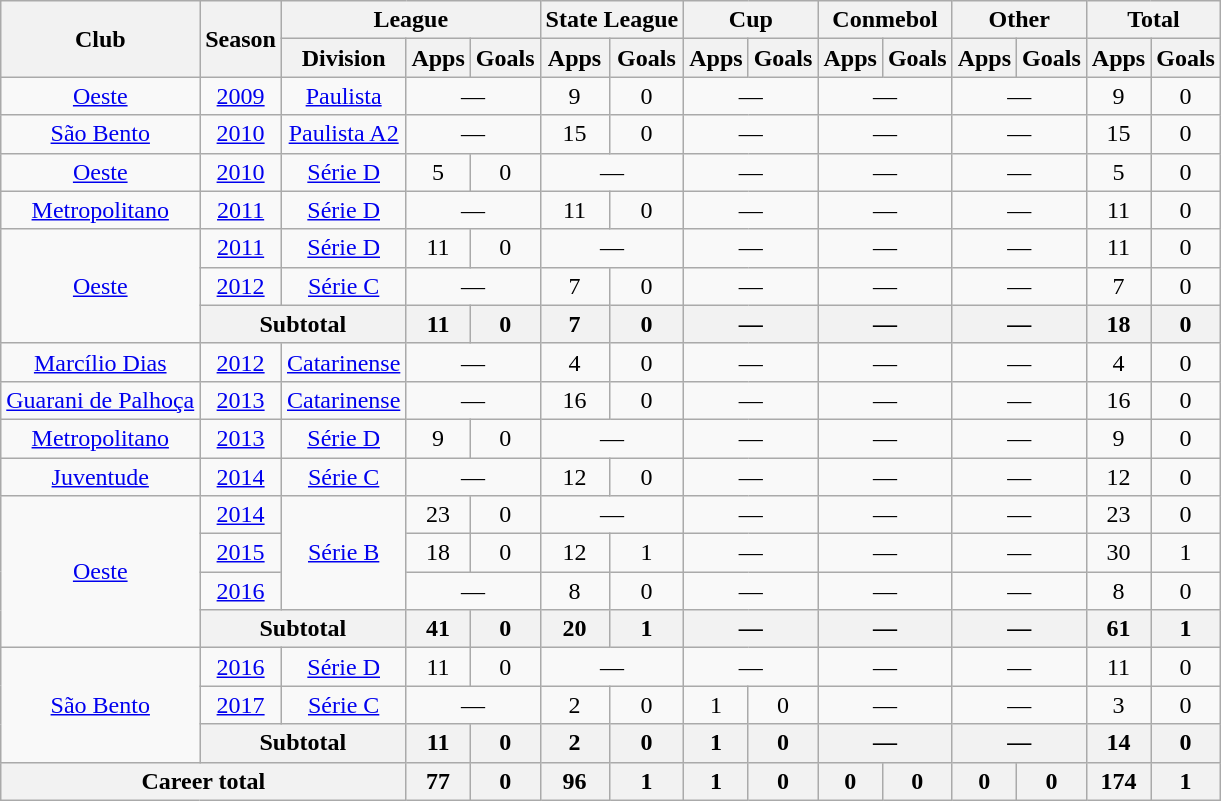<table class="wikitable" style="text-align: center;">
<tr>
<th rowspan="2">Club</th>
<th rowspan="2">Season</th>
<th colspan="3">League</th>
<th colspan="2">State League</th>
<th colspan="2">Cup</th>
<th colspan="2">Conmebol</th>
<th colspan="2">Other</th>
<th colspan="2">Total</th>
</tr>
<tr>
<th>Division</th>
<th>Apps</th>
<th>Goals</th>
<th>Apps</th>
<th>Goals</th>
<th>Apps</th>
<th>Goals</th>
<th>Apps</th>
<th>Goals</th>
<th>Apps</th>
<th>Goals</th>
<th>Apps</th>
<th>Goals</th>
</tr>
<tr>
<td valign="center"><a href='#'>Oeste</a></td>
<td><a href='#'>2009</a></td>
<td><a href='#'>Paulista</a></td>
<td colspan="2">—</td>
<td>9</td>
<td>0</td>
<td colspan="2">—</td>
<td colspan="2">—</td>
<td colspan="2">—</td>
<td>9</td>
<td>0</td>
</tr>
<tr>
<td valign="center"><a href='#'>São Bento</a></td>
<td><a href='#'>2010</a></td>
<td><a href='#'>Paulista A2</a></td>
<td colspan="2">—</td>
<td>15</td>
<td>0</td>
<td colspan="2">—</td>
<td colspan="2">—</td>
<td colspan="2">—</td>
<td>15</td>
<td>0</td>
</tr>
<tr>
<td valign="center"><a href='#'>Oeste</a></td>
<td><a href='#'>2010</a></td>
<td><a href='#'>Série D</a></td>
<td>5</td>
<td>0</td>
<td colspan="2">—</td>
<td colspan="2">—</td>
<td colspan="2">—</td>
<td colspan="2">—</td>
<td>5</td>
<td>0</td>
</tr>
<tr>
<td valign="center"><a href='#'>Metropolitano</a></td>
<td><a href='#'>2011</a></td>
<td><a href='#'>Série D</a></td>
<td colspan="2">—</td>
<td>11</td>
<td>0</td>
<td colspan="2">—</td>
<td colspan="2">—</td>
<td colspan="2">—</td>
<td>11</td>
<td>0</td>
</tr>
<tr>
<td rowspan=3 valign="center"><a href='#'>Oeste</a></td>
<td><a href='#'>2011</a></td>
<td><a href='#'>Série D</a></td>
<td>11</td>
<td>0</td>
<td colspan="2">—</td>
<td colspan="2">—</td>
<td colspan="2">—</td>
<td colspan="2">—</td>
<td>11</td>
<td>0</td>
</tr>
<tr>
<td><a href='#'>2012</a></td>
<td><a href='#'>Série C</a></td>
<td colspan="2">—</td>
<td>7</td>
<td>0</td>
<td colspan="2">—</td>
<td colspan="2">—</td>
<td colspan="2">—</td>
<td>7</td>
<td>0</td>
</tr>
<tr>
<th colspan="2">Subtotal</th>
<th>11</th>
<th>0</th>
<th>7</th>
<th>0</th>
<th colspan="2">—</th>
<th colspan="2">—</th>
<th colspan="2">—</th>
<th>18</th>
<th>0</th>
</tr>
<tr>
<td valign="center"><a href='#'>Marcílio Dias</a></td>
<td><a href='#'>2012</a></td>
<td><a href='#'>Catarinense</a></td>
<td colspan="2">—</td>
<td>4</td>
<td>0</td>
<td colspan="2">—</td>
<td colspan="2">—</td>
<td colspan="2">—</td>
<td>4</td>
<td>0</td>
</tr>
<tr>
<td valign="center"><a href='#'>Guarani de Palhoça</a></td>
<td><a href='#'>2013</a></td>
<td><a href='#'>Catarinense</a></td>
<td colspan="2">—</td>
<td>16</td>
<td>0</td>
<td colspan="2">—</td>
<td colspan="2">—</td>
<td colspan="2">—</td>
<td>16</td>
<td>0</td>
</tr>
<tr>
<td valign="center"><a href='#'>Metropolitano</a></td>
<td><a href='#'>2013</a></td>
<td><a href='#'>Série D</a></td>
<td>9</td>
<td>0</td>
<td colspan="2">—</td>
<td colspan="2">—</td>
<td colspan="2">—</td>
<td colspan="2">—</td>
<td>9</td>
<td>0</td>
</tr>
<tr>
<td valign="center"><a href='#'>Juventude</a></td>
<td><a href='#'>2014</a></td>
<td><a href='#'>Série C</a></td>
<td colspan="2">—</td>
<td>12</td>
<td>0</td>
<td colspan="2">—</td>
<td colspan="2">—</td>
<td colspan="2">—</td>
<td>12</td>
<td>0</td>
</tr>
<tr>
<td rowspan=4 valign="center"><a href='#'>Oeste</a></td>
<td><a href='#'>2014</a></td>
<td rowspan=3><a href='#'>Série B</a></td>
<td>23</td>
<td>0</td>
<td colspan="2">—</td>
<td colspan="2">—</td>
<td colspan="2">—</td>
<td colspan="2">—</td>
<td>23</td>
<td>0</td>
</tr>
<tr>
<td><a href='#'>2015</a></td>
<td>18</td>
<td>0</td>
<td>12</td>
<td>1</td>
<td colspan="2">—</td>
<td colspan="2">—</td>
<td colspan="2">—</td>
<td>30</td>
<td>1</td>
</tr>
<tr>
<td><a href='#'>2016</a></td>
<td colspan="2">—</td>
<td>8</td>
<td>0</td>
<td colspan="2">—</td>
<td colspan="2">—</td>
<td colspan="2">—</td>
<td>8</td>
<td>0</td>
</tr>
<tr>
<th colspan="2">Subtotal</th>
<th>41</th>
<th>0</th>
<th>20</th>
<th>1</th>
<th colspan="2">—</th>
<th colspan="2">—</th>
<th colspan="2">—</th>
<th>61</th>
<th>1</th>
</tr>
<tr>
<td rowspan=3 valign="center"><a href='#'>São Bento</a></td>
<td><a href='#'>2016</a></td>
<td><a href='#'>Série D</a></td>
<td>11</td>
<td>0</td>
<td colspan="2">—</td>
<td colspan="2">—</td>
<td colspan="2">—</td>
<td colspan="2">—</td>
<td>11</td>
<td>0</td>
</tr>
<tr>
<td><a href='#'>2017</a></td>
<td><a href='#'>Série C</a></td>
<td colspan="2">—</td>
<td>2</td>
<td>0</td>
<td>1</td>
<td>0</td>
<td colspan="2">—</td>
<td colspan="2">—</td>
<td>3</td>
<td>0</td>
</tr>
<tr>
<th colspan="2">Subtotal</th>
<th>11</th>
<th>0</th>
<th>2</th>
<th>0</th>
<th>1</th>
<th>0</th>
<th colspan="2">—</th>
<th colspan="2">—</th>
<th>14</th>
<th>0</th>
</tr>
<tr>
<th colspan="3"><strong>Career total</strong></th>
<th>77</th>
<th>0</th>
<th>96</th>
<th>1</th>
<th>1</th>
<th>0</th>
<th>0</th>
<th>0</th>
<th>0</th>
<th>0</th>
<th>174</th>
<th>1</th>
</tr>
</table>
